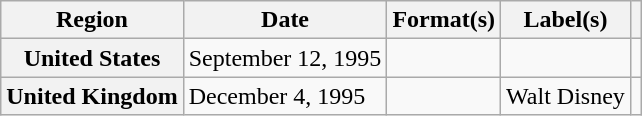<table class="wikitable plainrowheaders">
<tr>
<th scope="col">Region</th>
<th scope="col">Date</th>
<th scope="col">Format(s)</th>
<th scope="col">Label(s)</th>
<th scope="col"></th>
</tr>
<tr>
<th scope="row">United States</th>
<td>September 12, 1995</td>
<td></td>
<td></td>
<td></td>
</tr>
<tr>
<th scope="row">United Kingdom</th>
<td>December 4, 1995</td>
<td></td>
<td>Walt Disney</td>
<td></td>
</tr>
</table>
